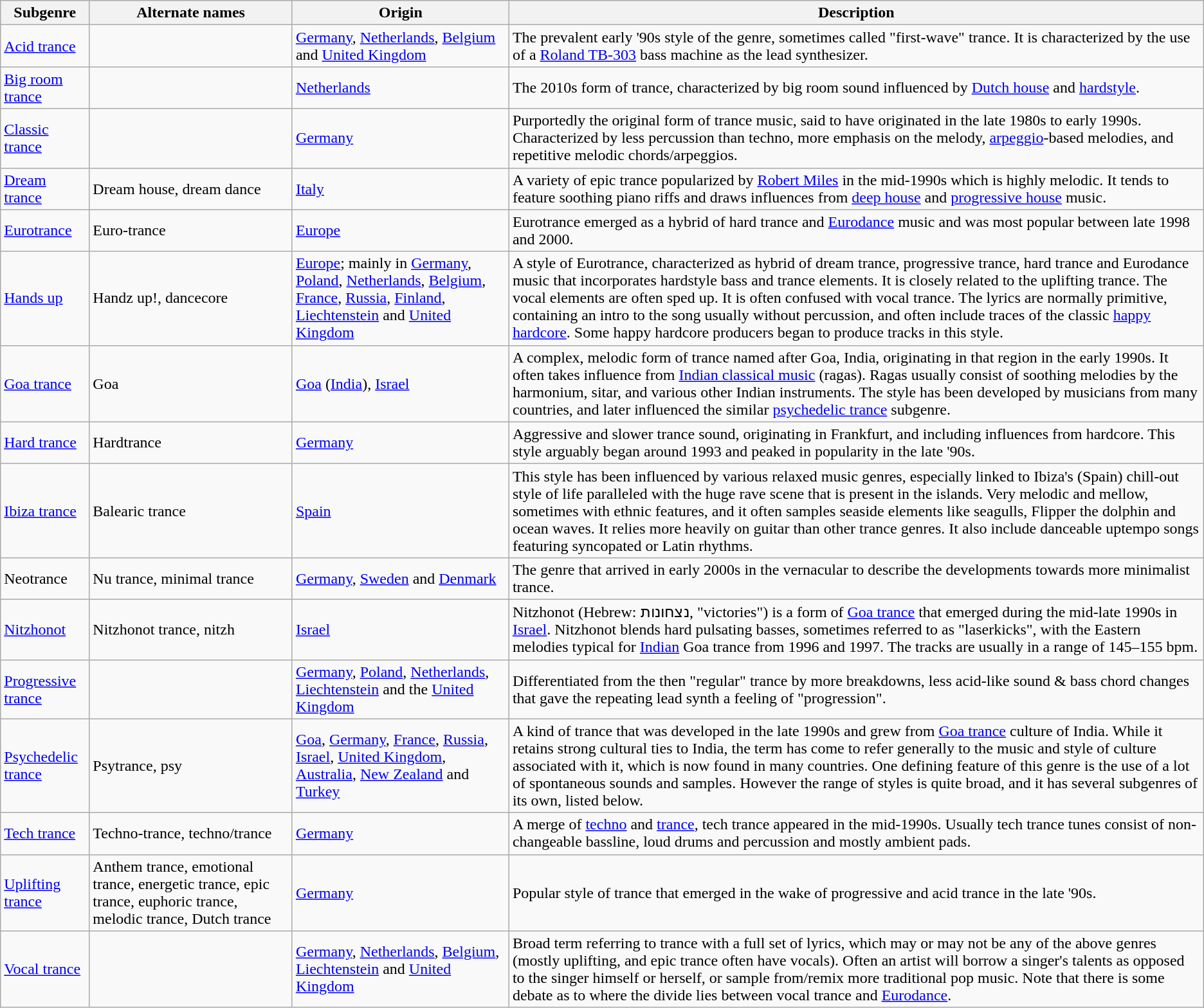<table class="wikitable sortable">
<tr>
<th>Subgenre</th>
<th>Alternate names</th>
<th>Origin</th>
<th>Description</th>
</tr>
<tr moi>
<td><a href='#'>Acid trance</a></td>
<td></td>
<td><a href='#'>Germany</a>, <a href='#'>Netherlands</a>, <a href='#'>Belgium</a> and <a href='#'>United Kingdom</a></td>
<td>The prevalent early '90s style of the genre, sometimes called "first-wave" trance. It is characterized by the use of a <a href='#'>Roland TB-303</a> bass machine as the lead synthesizer.</td>
</tr>
<tr>
<td><a href='#'>Big room trance</a></td>
<td></td>
<td><a href='#'>Netherlands</a></td>
<td>The 2010s form of trance, characterized by big room sound influenced by <a href='#'>Dutch house</a> and <a href='#'>hardstyle</a>.</td>
</tr>
<tr>
<td><a href='#'>Classic trance</a></td>
<td></td>
<td><a href='#'>Germany</a></td>
<td>Purportedly the original form of trance music, said to have originated in the late 1980s to early 1990s. Characterized by less percussion than techno, more emphasis on the melody, <a href='#'>arpeggio</a>-based melodies, and repetitive melodic chords/arpeggios.</td>
</tr>
<tr>
<td><a href='#'>Dream trance</a></td>
<td>Dream house, dream dance</td>
<td><a href='#'>Italy</a></td>
<td>A variety of epic trance popularized by <a href='#'>Robert Miles</a> in the mid-1990s which is highly melodic. It tends to feature soothing piano riffs and draws influences from <a href='#'>deep house</a> and <a href='#'>progressive house</a> music.</td>
</tr>
<tr>
<td><a href='#'>Eurotrance</a></td>
<td>Euro-trance</td>
<td><a href='#'>Europe</a></td>
<td>Eurotrance emerged as a hybrid of hard trance and <a href='#'>Eurodance</a> music and was most popular between late 1998 and 2000.</td>
</tr>
<tr>
<td><a href='#'>Hands up</a></td>
<td>Handz up!, dancecore</td>
<td><a href='#'>Europe</a>; mainly in <a href='#'>Germany</a>, <a href='#'>Poland</a>, <a href='#'>Netherlands</a>, <a href='#'>Belgium</a>, <a href='#'>France</a>, <a href='#'>Russia</a>, <a href='#'>Finland</a>, <a href='#'>Liechtenstein</a> and <a href='#'>United Kingdom</a></td>
<td>A style of Eurotrance, characterized as hybrid of dream trance, progressive trance, hard trance and Eurodance music that incorporates hardstyle bass and trance elements. It is closely related to the uplifting trance. The vocal elements are often sped up. It is often confused with vocal trance. The lyrics are normally primitive, containing an intro to the song usually without percussion, and often include traces of the classic <a href='#'>happy hardcore</a>. Some happy hardcore producers began to produce tracks in this style.</td>
</tr>
<tr>
<td><a href='#'>Goa trance</a></td>
<td>Goa</td>
<td><a href='#'>Goa</a> (<a href='#'>India</a>), <a href='#'>Israel</a></td>
<td>A complex, melodic form of trance named after Goa, India, originating in that region in the early 1990s. It often takes influence from <a href='#'>Indian classical music</a> (ragas). Ragas usually consist of soothing melodies by the harmonium, sitar, and various other Indian instruments. The style has been developed by musicians from many countries, and later influenced the similar <a href='#'>psychedelic trance</a> subgenre.</td>
</tr>
<tr>
<td><a href='#'>Hard trance</a></td>
<td>Hardtrance</td>
<td><a href='#'>Germany</a></td>
<td>Aggressive and slower trance sound, originating in Frankfurt, and including influences from hardcore. This style arguably began around 1993 and peaked in popularity in the late '90s.</td>
</tr>
<tr>
<td><a href='#'>Ibiza trance</a></td>
<td>Balearic trance</td>
<td><a href='#'>Spain</a></td>
<td>This style has been influenced by various relaxed music genres, especially linked to Ibiza's (Spain) chill-out style of life paralleled with the huge rave scene that is present in the islands. Very melodic and mellow, sometimes with ethnic features, and it often samples seaside elements like seagulls, Flipper the dolphin and ocean waves. It relies more heavily on guitar than other trance genres. It also include danceable uptempo songs featuring syncopated or Latin rhythms.</td>
</tr>
<tr>
<td>Neotrance</td>
<td>Nu trance, minimal trance</td>
<td><a href='#'>Germany</a>, <a href='#'>Sweden</a> and <a href='#'>Denmark</a></td>
<td>The genre that arrived in early 2000s in the vernacular to describe the developments towards more minimalist trance.</td>
</tr>
<tr>
<td><a href='#'>Nitzhonot</a></td>
<td>Nitzhonot trance, nitzh</td>
<td><a href='#'>Israel</a></td>
<td>Nitzhonot (Hebrew: נצחונות, "victories") is a form of <a href='#'>Goa trance</a> that emerged during the mid-late 1990s in <a href='#'>Israel</a>. Nitzhonot blends hard pulsating basses, sometimes referred to as "laserkicks", with the Eastern melodies typical for <a href='#'>Indian</a> Goa trance from 1996 and 1997. The tracks are usually in a range of 145–155 bpm.</td>
</tr>
<tr>
<td><a href='#'>Progressive trance</a></td>
<td></td>
<td><a href='#'>Germany</a>, <a href='#'>Poland</a>, <a href='#'>Netherlands</a>, <a href='#'>Liechtenstein</a> and the <a href='#'>United Kingdom</a></td>
<td>Differentiated from the then "regular" trance by more breakdowns, less acid-like sound & bass chord changes that gave the repeating lead synth a feeling of "progression".</td>
</tr>
<tr>
<td><a href='#'>Psychedelic trance</a></td>
<td>Psytrance, psy</td>
<td><a href='#'>Goa</a>, <a href='#'>Germany</a>, <a href='#'>France</a>, <a href='#'>Russia</a>, <a href='#'>Israel</a>, <a href='#'>United Kingdom</a>, <a href='#'>Australia</a>, <a href='#'>New Zealand</a> and <a href='#'>Turkey</a></td>
<td>A kind of trance that was developed in the late 1990s and grew from <a href='#'>Goa trance</a> culture of India. While it retains strong cultural ties to India, the term has come to refer generally to the music and style of culture associated with it, which is now found in many countries. One defining feature of this genre is the use of a lot of spontaneous sounds and samples. However the range of styles is quite broad, and it has several subgenres of its own, listed below.</td>
</tr>
<tr>
<td><a href='#'>Tech trance</a></td>
<td>Techno-trance, techno/trance</td>
<td><a href='#'>Germany</a></td>
<td>A merge of <a href='#'>techno</a> and <a href='#'>trance</a>, tech trance appeared in the mid-1990s. Usually tech trance tunes consist of non-changeable bassline, loud drums and percussion and mostly ambient pads.</td>
</tr>
<tr>
<td><a href='#'>Uplifting trance</a></td>
<td>Anthem trance, emotional trance, energetic trance, epic trance, euphoric trance, melodic trance, Dutch trance</td>
<td><a href='#'>Germany</a></td>
<td>Popular style of trance that emerged in the wake of progressive and acid trance in the late '90s.</td>
</tr>
<tr>
<td><a href='#'>Vocal trance</a></td>
<td></td>
<td><a href='#'>Germany</a>, <a href='#'>Netherlands</a>, <a href='#'>Belgium</a>, <a href='#'>Liechtenstein</a> and <a href='#'>United Kingdom</a></td>
<td>Broad term referring to trance with a full set of lyrics, which may or may not be any of the above genres (mostly uplifting, and epic trance often have vocals). Often an artist will borrow a singer's talents as opposed to the singer himself or herself, or sample from/remix more traditional pop music. Note that there is some debate as to where the divide lies between vocal trance and <a href='#'>Eurodance</a>.</td>
</tr>
</table>
